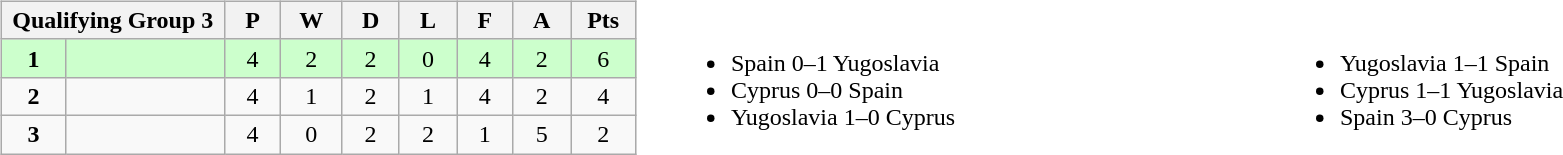<table width=100%>
<tr>
<td valign="top" width="440"><br><table class="wikitable">
<tr>
<th colspan="2">Qualifying Group 3</th>
<th rowspan="1">P</th>
<th rowspan="1">W</th>
<th colspan="1">D</th>
<th colspan="1">L</th>
<th colspan="1">F</th>
<th colspan="1">A</th>
<th colspan="1">Pts</th>
</tr>
<tr style="background:#ccffcc;">
<td align=center width="50"><strong>1</strong></td>
<td width="150"><strong></strong></td>
<td align=center width="50">4</td>
<td align=center width="50">2</td>
<td align=center width="50">2</td>
<td align=center width="50">0</td>
<td align=center width="50">4</td>
<td align=center width="50">2</td>
<td align=center width="50">6</td>
</tr>
<tr>
<td align=center><strong>2</strong></td>
<td></td>
<td align=center>4</td>
<td align=center>1</td>
<td align=center>2</td>
<td align=center>1</td>
<td align=center>4</td>
<td align=center>2</td>
<td align=center>4</td>
</tr>
<tr>
<td align=center><strong>3</strong></td>
<td></td>
<td align=center>4</td>
<td align=center>0</td>
<td align=center>2</td>
<td align=center>2</td>
<td align=center>1</td>
<td align=center>5</td>
<td align=center>2</td>
</tr>
</table>
</td>
<td valign="middle" align="center"><br><table width=100%>
<tr>
<td valign="middle" align=left width=50%><br><ul><li>Spain 0–1 Yugoslavia</li><li>Cyprus 0–0 Spain</li><li>Yugoslavia 1–0 Cyprus</li></ul></td>
<td valign="middle" align=left width=50%><br><ul><li>Yugoslavia 1–1 Spain</li><li>Cyprus 1–1 Yugoslavia</li><li>Spain 3–0 Cyprus</li></ul></td>
</tr>
</table>
</td>
</tr>
</table>
